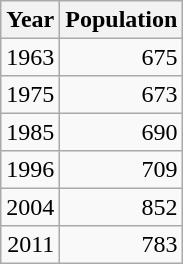<table class="wikitable" style="line-height:1.1em;">
<tr>
<th>Year</th>
<th>Population</th>
</tr>
<tr align="right">
<td>1963</td>
<td>675</td>
</tr>
<tr align="right">
<td>1975</td>
<td>673</td>
</tr>
<tr align="right">
<td>1985</td>
<td>690</td>
</tr>
<tr align="right">
<td>1996</td>
<td>709</td>
</tr>
<tr align="right">
<td>2004</td>
<td>852</td>
</tr>
<tr align="right">
<td>2011</td>
<td>783</td>
</tr>
</table>
